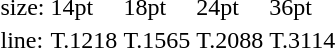<table style="margin-left:40px;">
<tr>
<td>size:</td>
<td>14pt</td>
<td>18pt</td>
<td>24pt</td>
<td>36pt</td>
</tr>
<tr>
<td>line:</td>
<td>T.1218</td>
<td>T.1565</td>
<td>T.2088</td>
<td>T.3114</td>
</tr>
</table>
